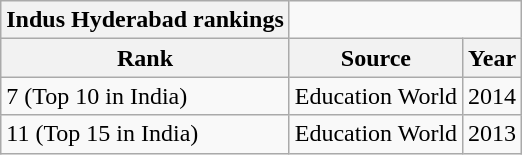<table class="wikitable">
<tr>
<th>Indus Hyderabad rankings</th>
</tr>
<tr>
<th>Rank</th>
<th>Source</th>
<th>Year</th>
</tr>
<tr>
<td>7 (Top 10 in India)</td>
<td>Education World</td>
<td>2014</td>
</tr>
<tr>
<td>11 (Top 15 in India)</td>
<td>Education World</td>
<td>2013</td>
</tr>
</table>
